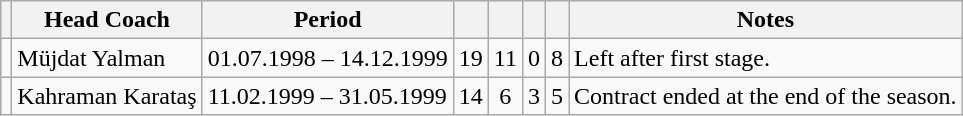<table class="wikitable" style="text-align: left;">
<tr>
<th></th>
<th>Head Coach</th>
<th>Period</th>
<th></th>
<th></th>
<th></th>
<th></th>
<th>Notes</th>
</tr>
<tr>
<td></td>
<td>Müjdat Yalman</td>
<td>01.07.1998 – 14.12.1999</td>
<td align="center">19</td>
<td align="center">11</td>
<td align="center">0</td>
<td align="center">8</td>
<td>Left after first stage.</td>
</tr>
<tr>
<td></td>
<td>Kahraman Karataş</td>
<td>11.02.1999 – 31.05.1999</td>
<td align="center">14</td>
<td align="center">6</td>
<td align="center">3</td>
<td align="center">5</td>
<td>Contract ended at the end of the season.</td>
</tr>
</table>
